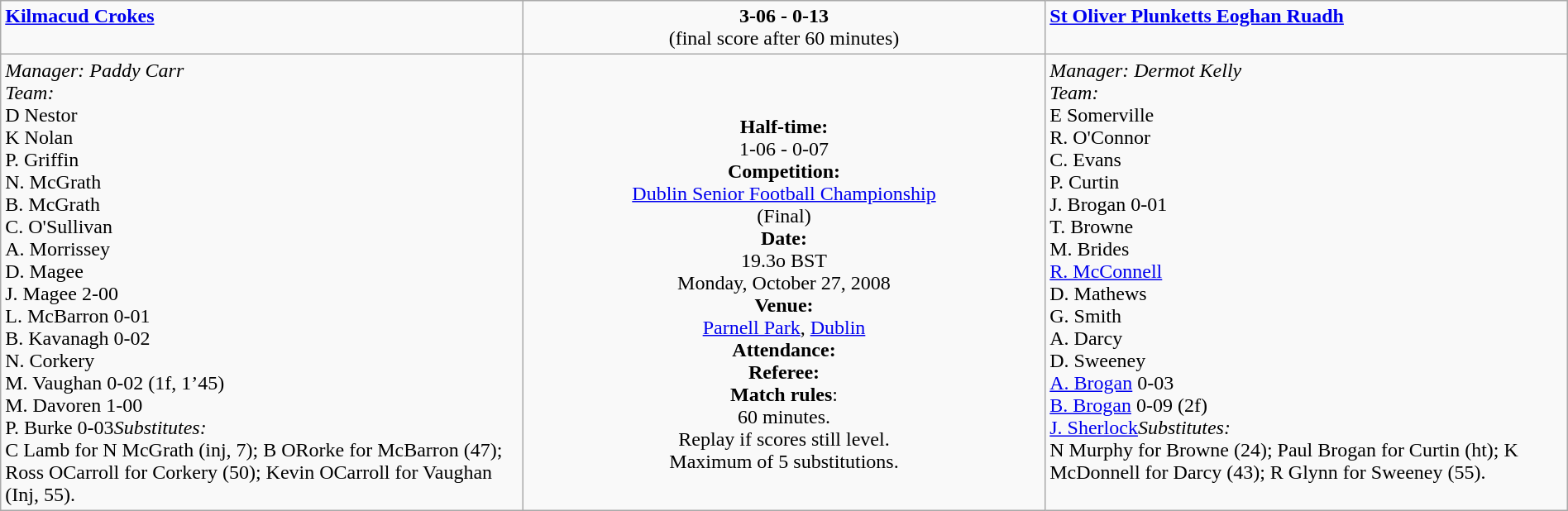<table class="wikitable" style="width:100%;">
<tr style="vertical-align:top;">
<td style="width:33%; "><span><strong><a href='#'>Kilmacud Crokes</a></strong></span><br></td>
<td style="width:33%; text-align:center;"><span><strong>3-06 - 0-13</strong></span><br>(final score after 60 minutes)</td>
<td style="width:33%; "><span><strong><a href='#'>St Oliver Plunketts Eoghan Ruadh</a></strong></span><br></td>
</tr>
<tr>
<td valign=top><em>Manager: Paddy Carr</em><br><em>Team:</em><br>
D Nestor<br>
K Nolan<br>
P. Griffin<br>
N. McGrath<br>
B. McGrath<br>
C. O'Sullivan<br>
A. Morrissey<br>
D. Magee<br>
J. Magee 2-00<br>
L. McBarron 0-01<br>
B. Kavanagh 0-02<br>
N. Corkery<br>
M. Vaughan 0-02 (1f, 1’45)<br>
M. Davoren 1-00<br>
P. Burke 0-03<em>Substitutes:</em><br>
C Lamb for N McGrath (inj, 7); B ORorke for McBarron (47); Ross OCarroll for Corkery (50); Kevin OCarroll for Vaughan (Inj, 55).<br></td>
<td style="vertical-align:middle; text-align:center;"><br><strong>Half-time:</strong><br>1-06 - 0-07<br><strong>Competition:</strong><br><a href='#'>Dublin Senior Football Championship</a><br>(Final)<br><strong>Date:</strong><br>19.3o BST<br>Monday, October 27, 2008<br><strong>Venue:</strong><br><a href='#'>Parnell Park</a>, <a href='#'>Dublin</a><br><strong>Attendance:</strong><br><strong>Referee:</strong><br><strong>Match rules</strong>:<br>60 minutes.<br>Replay if scores still level.<br>Maximum of 5 substitutions.
</td>
<td valign=top><em>Manager: Dermot Kelly</em><br><em>Team:</em><br>
E Somerville<br>
R. O'Connor<br>
C. Evans<br>
P. Curtin<br>
J. Brogan 0-01<br>
T. Browne<br>
M. Brides<br>
<a href='#'>R. McConnell</a><br>
D. Mathews<br>
G. Smith<br>
A. Darcy<br>
D. Sweeney<br>
<a href='#'>A. Brogan</a> 0-03<br>
<a href='#'>B. Brogan</a> 0-09 (2f)<br>
<a href='#'>J. Sherlock</a><em>Substitutes:</em><br>
N Murphy for Browne (24); Paul Brogan for Curtin (ht); K McDonnell for Darcy (43); R Glynn for Sweeney (55).</td>
</tr>
</table>
